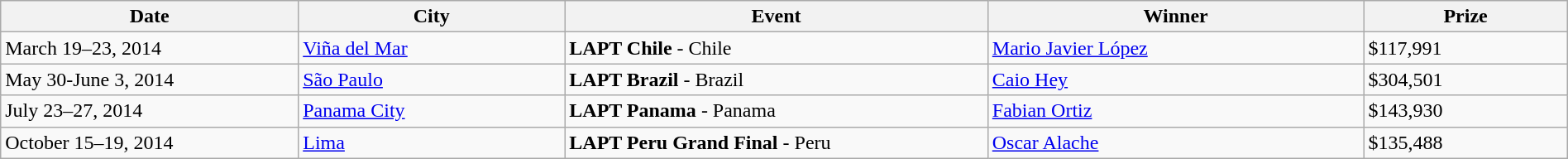<table class="wikitable" width="100%">
<tr>
<th width="19%">Date</th>
<th width="17%">City</th>
<th width="27%">Event</th>
<th width="24%">Winner</th>
<th width="13%">Prize</th>
</tr>
<tr>
<td>March 19–23, 2014</td>
<td> <a href='#'>Viña del Mar</a></td>
<td><strong>LAPT Chile</strong> - Chile</td>
<td> <a href='#'>Mario Javier López</a></td>
<td>$117,991</td>
</tr>
<tr>
<td>May 30-June 3, 2014</td>
<td> <a href='#'>São Paulo</a></td>
<td><strong>LAPT Brazil</strong> - Brazil</td>
<td> <a href='#'>Caio Hey</a></td>
<td>$304,501</td>
</tr>
<tr>
<td>July 23–27, 2014</td>
<td> <a href='#'>Panama City</a></td>
<td><strong>LAPT Panama</strong> - Panama</td>
<td> <a href='#'>Fabian Ortiz</a></td>
<td>$143,930</td>
</tr>
<tr>
<td>October 15–19, 2014</td>
<td> <a href='#'>Lima</a></td>
<td><strong>LAPT Peru Grand Final</strong> - Peru</td>
<td> <a href='#'>Oscar Alache</a></td>
<td>$135,488</td>
</tr>
</table>
